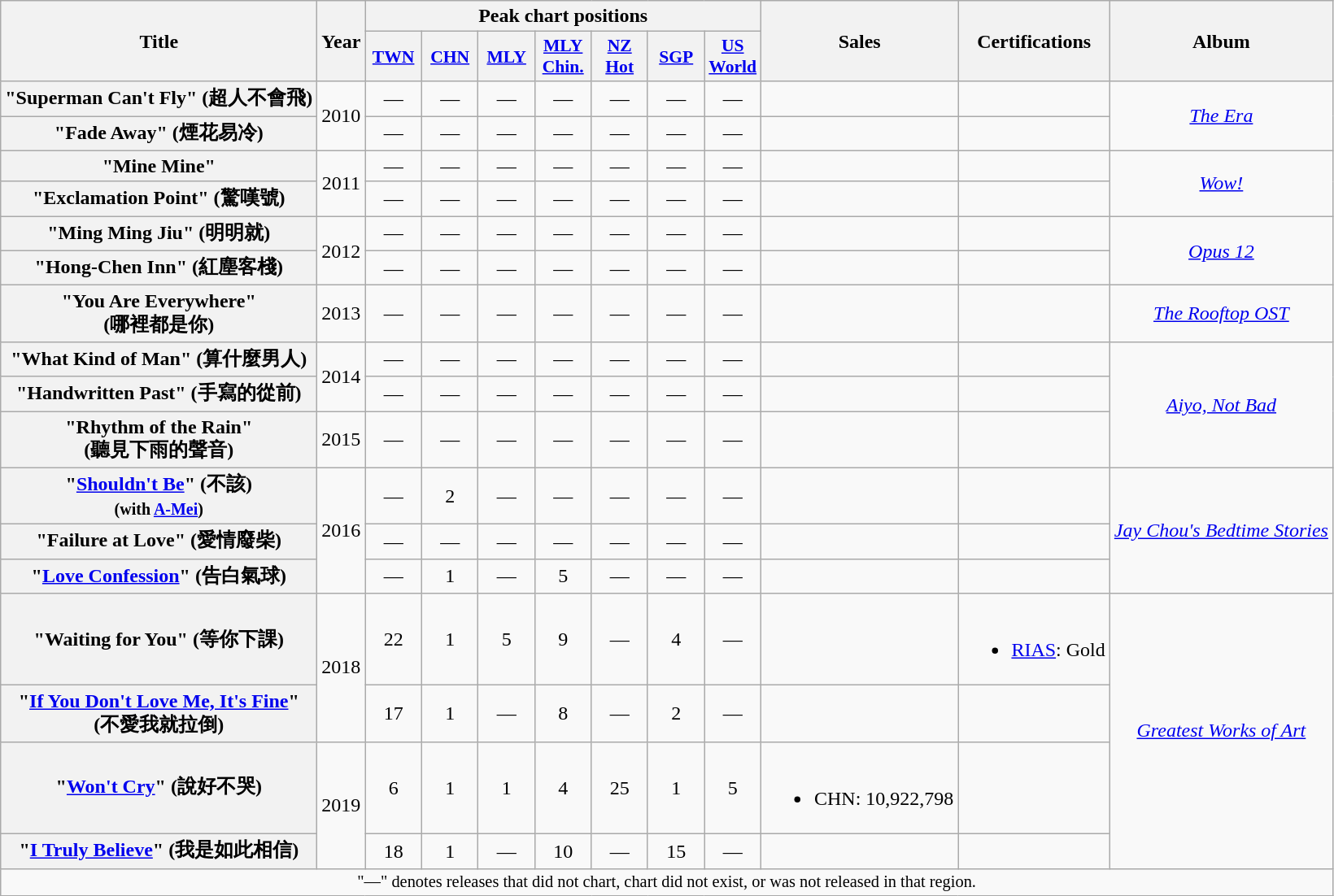<table class="wikitable plainrowheaders" style="text-align:center;">
<tr>
<th rowspan="2" scope="col">Title</th>
<th rowspan="2" scope="col">Year</th>
<th colspan="7" scope="col">Peak chart positions</th>
<th rowspan="2" scope="col">Sales</th>
<th rowspan="2" scope="col">Certifications</th>
<th rowspan="2" scope="col">Album</th>
</tr>
<tr>
<th scope="col" style="width:2.75em;font-size:90%;"><a href='#'>TWN</a><br></th>
<th scope="col" style="width:2.75em;font-size:90%;"><a href='#'>CHN</a><br></th>
<th scope="col" style="width:2.75em;font-size:90%;"><a href='#'>MLY</a><br></th>
<th scope="col" style="width:2.75em;font-size:90%;"><a href='#'>MLY<br>Chin.</a><br></th>
<th scope="col" style="width:2.75em;font-size:90%;"><a href='#'>NZ<br>Hot</a><br></th>
<th scope="col" style="width:2.75em;font-size:90%;"><a href='#'>SGP</a><br></th>
<th scope="col" style="width:2.75em;font-size:90%;"><a href='#'>US<br>World</a><br></th>
</tr>
<tr>
<th scope="row">"Superman Can't Fly" (超人不會飛)</th>
<td rowspan="2">2010</td>
<td>—</td>
<td>—</td>
<td>—</td>
<td>—</td>
<td>—</td>
<td>—</td>
<td>—</td>
<td></td>
<td></td>
<td rowspan="2"><em><a href='#'>The Era</a></em></td>
</tr>
<tr>
<th scope="row">"Fade Away" (煙花易冷)</th>
<td>—</td>
<td>—</td>
<td>—</td>
<td>—</td>
<td>—</td>
<td>—</td>
<td>—</td>
<td></td>
<td></td>
</tr>
<tr>
<th scope="row">"Mine Mine"</th>
<td rowspan="2">2011</td>
<td>—</td>
<td>—</td>
<td>—</td>
<td>—</td>
<td>—</td>
<td>—</td>
<td>—</td>
<td></td>
<td></td>
<td rowspan="2"><em><a href='#'>Wow!</a></em></td>
</tr>
<tr>
<th scope="row">"Exclamation Point" (驚嘆號)</th>
<td>—</td>
<td>—</td>
<td>—</td>
<td>—</td>
<td>—</td>
<td>—</td>
<td>—</td>
<td></td>
<td></td>
</tr>
<tr>
<th scope="row">"Ming Ming Jiu" (明明就)</th>
<td rowspan="2">2012</td>
<td>—</td>
<td>—</td>
<td>—</td>
<td>—</td>
<td>—</td>
<td>—</td>
<td>—</td>
<td></td>
<td></td>
<td rowspan="2"><em><a href='#'>Opus 12</a></em></td>
</tr>
<tr>
<th scope="row">"Hong-Chen Inn" (紅塵客棧)</th>
<td>—</td>
<td>—</td>
<td>—</td>
<td>—</td>
<td>—</td>
<td>—</td>
<td>—</td>
<td></td>
<td></td>
</tr>
<tr>
<th scope="row">"You Are Everywhere"<br>(哪裡都是你)</th>
<td>2013</td>
<td>—</td>
<td>—</td>
<td>—</td>
<td>—</td>
<td>—</td>
<td>—</td>
<td>—</td>
<td></td>
<td></td>
<td><em><a href='#'>The Rooftop OST</a></em></td>
</tr>
<tr>
<th scope="row">"What Kind of Man" (算什麼男人)</th>
<td rowspan="2">2014</td>
<td>—</td>
<td>—</td>
<td>—</td>
<td>—</td>
<td>—</td>
<td>—</td>
<td>—</td>
<td></td>
<td></td>
<td rowspan="3"><em><a href='#'>Aiyo, Not Bad</a></em></td>
</tr>
<tr>
<th scope="row">"Handwritten Past" (手寫的從前)</th>
<td>—</td>
<td>—</td>
<td>—</td>
<td>—</td>
<td>—</td>
<td>—</td>
<td>—</td>
<td></td>
<td></td>
</tr>
<tr>
<th scope="row">"Rhythm of the Rain"<br>(聽見下雨的聲音)</th>
<td>2015</td>
<td>—</td>
<td>—</td>
<td>—</td>
<td>—</td>
<td>—</td>
<td>—</td>
<td>—</td>
<td></td>
<td></td>
</tr>
<tr>
<th scope="row">"<a href='#'>Shouldn't Be</a>" (不該)<br><small>(with <a href='#'>A-Mei</a>)</small></th>
<td rowspan="3">2016</td>
<td>—</td>
<td>2</td>
<td>—</td>
<td>—</td>
<td>—</td>
<td>—</td>
<td>—</td>
<td></td>
<td></td>
<td rowspan="3"><em><a href='#'>Jay Chou's Bedtime Stories</a></em></td>
</tr>
<tr>
<th scope="row">"Failure at Love" (愛情廢柴)</th>
<td>—</td>
<td>—</td>
<td>—</td>
<td>—</td>
<td>—</td>
<td>—</td>
<td>—</td>
<td></td>
<td></td>
</tr>
<tr>
<th scope="row">"<a href='#'>Love Confession</a>" (告白氣球)</th>
<td>—</td>
<td>1</td>
<td>—</td>
<td>5</td>
<td>—</td>
<td>—</td>
<td>—</td>
<td></td>
<td></td>
</tr>
<tr>
<th scope="row">"Waiting for You" (等你下課) <br></th>
<td rowspan="2">2018</td>
<td>22</td>
<td>1</td>
<td>5</td>
<td>9</td>
<td>—</td>
<td>4</td>
<td>—</td>
<td></td>
<td><br><ul><li><a href='#'>RIAS</a>: Gold</li></ul></td>
<td rowspan="4"><em><a href='#'>Greatest Works of Art</a></em></td>
</tr>
<tr>
<th scope="row">"<a href='#'>If You Don't Love Me, It's Fine</a>" <br>(不愛我就拉倒)</th>
<td>17</td>
<td>1</td>
<td>—</td>
<td>8</td>
<td>—</td>
<td>2</td>
<td>—</td>
<td></td>
<td></td>
</tr>
<tr>
<th scope="row">"<a href='#'>Won't Cry</a>" (說好不哭) <br></th>
<td rowspan="2">2019</td>
<td>6</td>
<td>1</td>
<td>1</td>
<td>4</td>
<td>25</td>
<td>1</td>
<td>5</td>
<td><br><ul><li>CHN: 10,922,798</li></ul></td>
<td></td>
</tr>
<tr>
<th scope="row">"<a href='#'>I Truly Believe</a>" (我是如此相信)</th>
<td>18</td>
<td>1</td>
<td>—</td>
<td>10</td>
<td>—</td>
<td>15</td>
<td>—</td>
<td></td>
<td></td>
</tr>
<tr>
<td colspan="12" style="font-size:85%">"—" denotes releases that did not chart, chart did not exist, or was not released in that region.</td>
</tr>
</table>
